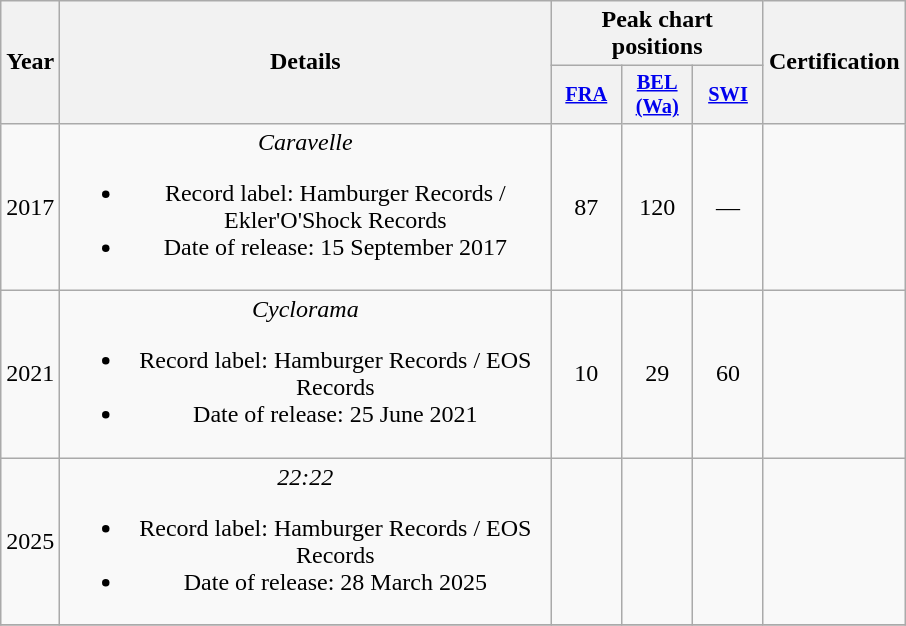<table class="wikitable plainrowheaders" style="text-align:center;">
<tr>
<th scope=col rowspan=2 style="width:1em;">Year</th>
<th scope=col rowspan=2 style="width:20em;">Details</th>
<th scope=col colspan=3>Peak chart positions</th>
<th scope=col rowspan=2>Certification</th>
</tr>
<tr>
<th scope=col style="width:3em;font-size:85%;"><a href='#'>FRA</a><br></th>
<th scope=col style="width:3em;font-size:85%;"><a href='#'>BEL<br>(Wa)</a><br></th>
<th scope=col style="width:3em;font-size:85%;"><a href='#'>SWI</a><br></th>
</tr>
<tr>
<td>2017</td>
<td><em>Caravelle</em><br><ul><li>Record label: Hamburger Records / Ekler'O'Shock Records</li><li>Date of release: 15 September 2017</li></ul></td>
<td>87</td>
<td>120</td>
<td>—</td>
<td></td>
</tr>
<tr>
<td>2021</td>
<td><em>Cyclorama</em><br><ul><li>Record label: Hamburger Records / EOS Records</li><li>Date of release: 25 June 2021</li></ul></td>
<td>10</td>
<td>29</td>
<td>60</td>
<td></td>
</tr>
<tr>
<td>2025</td>
<td><em>22:22</em><br><ul><li>Record label: Hamburger Records / EOS Records</li><li>Date of release: 28 March 2025</li></ul></td>
<td></td>
<td></td>
<td></td>
<td></td>
</tr>
<tr>
</tr>
</table>
